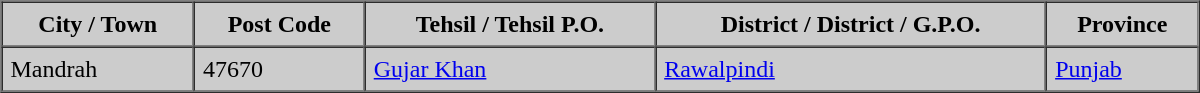<table width="800" height="50" border="1" cellpadding="5" cellspacing="0" bgcolor="#CCCCCC">
<tr align="center" bgcolor="#CCCCCC">
<th>City / Town</th>
<th>Post Code</th>
<th>Tehsil / Tehsil P.O.</th>
<th>District / District / G.P.O.</th>
<th>Province</th>
</tr>
<tr>
<td>Mandrah</td>
<td>47670</td>
<td><a href='#'>Gujar Khan</a></td>
<td><a href='#'>Rawalpindi</a></td>
<td><a href='#'>Punjab</a></td>
</tr>
<tr>
</tr>
</table>
